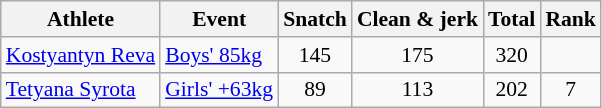<table class="wikitable" style="font-size:90%">
<tr>
<th>Athlete</th>
<th>Event</th>
<th>Snatch</th>
<th>Clean & jerk</th>
<th>Total</th>
<th>Rank</th>
</tr>
<tr>
<td><a href='#'>Kostyantyn Reva</a></td>
<td><a href='#'>Boys' 85kg</a></td>
<td align=center>145</td>
<td align=center>175</td>
<td align=center>320</td>
<td align=center></td>
</tr>
<tr>
<td><a href='#'>Tetyana Syrota</a></td>
<td><a href='#'>Girls' +63kg</a></td>
<td align=center>89</td>
<td align=center>113</td>
<td align=center>202</td>
<td align=center>7</td>
</tr>
</table>
